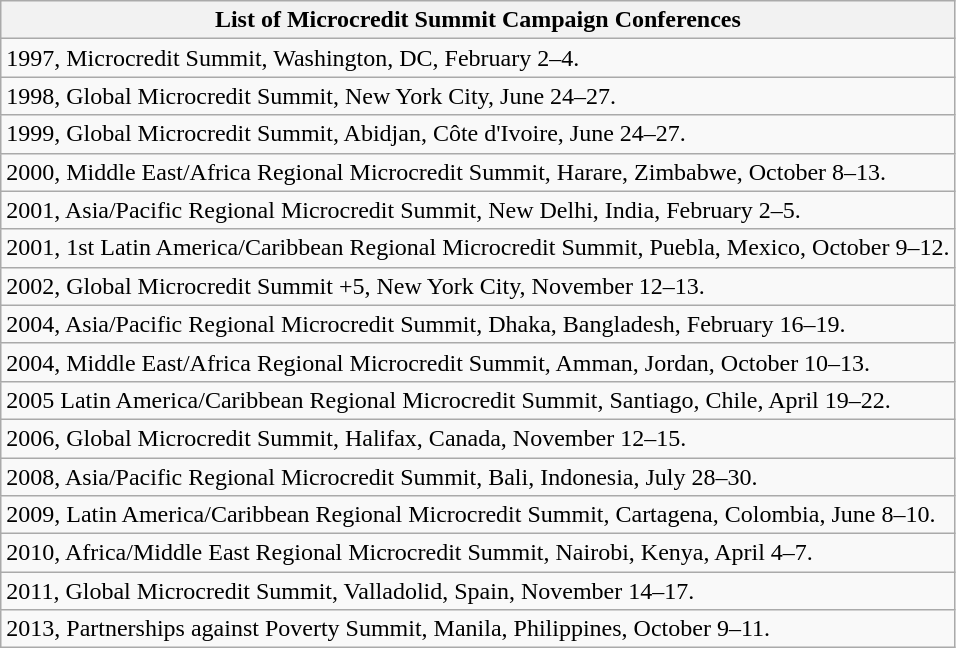<table class="wikitable" border="2">
<tr>
<th>List of Microcredit Summit Campaign Conferences</th>
</tr>
<tr>
<td>1997, Microcredit Summit, Washington, DC, February 2–4.</td>
</tr>
<tr>
<td>1998, Global Microcredit Summit, New York City, June 24–27.</td>
</tr>
<tr>
<td>1999, Global Microcredit Summit, Abidjan, Côte d'Ivoire, June 24–27.</td>
</tr>
<tr>
<td>2000, Middle East/Africa Regional Microcredit Summit, Harare, Zimbabwe, October 8–13.</td>
</tr>
<tr>
<td>2001, Asia/Pacific Regional Microcredit Summit, New Delhi, India, February 2–5.</td>
</tr>
<tr>
<td>2001, 1st Latin America/Caribbean Regional Microcredit Summit, Puebla, Mexico, October 9–12.</td>
</tr>
<tr>
<td>2002, Global Microcredit Summit +5, New York City, November 12–13.</td>
</tr>
<tr>
<td>2004, Asia/Pacific Regional Microcredit Summit, Dhaka, Bangladesh, February 16–19.</td>
</tr>
<tr>
<td>2004, Middle East/Africa Regional Microcredit Summit, Amman, Jordan, October 10–13.</td>
</tr>
<tr>
<td>2005 Latin America/Caribbean Regional Microcredit Summit, Santiago, Chile, April 19–22.</td>
</tr>
<tr>
<td>2006, Global Microcredit Summit, Halifax, Canada, November 12–15.</td>
</tr>
<tr>
<td>2008, Asia/Pacific Regional Microcredit Summit, Bali, Indonesia, July 28–30.</td>
</tr>
<tr>
<td>2009, Latin America/Caribbean Regional Microcredit Summit, Cartagena, Colombia, June 8–10.</td>
</tr>
<tr>
<td>2010, Africa/Middle East Regional Microcredit Summit, Nairobi, Kenya, April 4–7.</td>
</tr>
<tr>
<td>2011, Global Microcredit Summit, Valladolid, Spain, November 14–17.</td>
</tr>
<tr>
<td>2013, Partnerships against Poverty Summit, Manila, Philippines, October 9–11.</td>
</tr>
</table>
